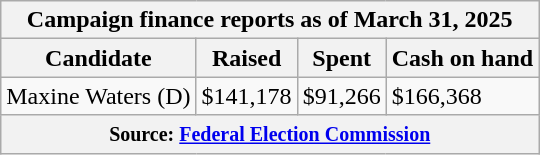<table class="wikitable sortable">
<tr>
<th colspan=4>Campaign finance reports as of March 31, 2025</th>
</tr>
<tr style="text-align:center;">
<th>Candidate</th>
<th>Raised</th>
<th>Spent</th>
<th>Cash on hand</th>
</tr>
<tr>
<td>Maxine Waters (D)</td>
<td>$141,178</td>
<td>$91,266</td>
<td>$166,368</td>
</tr>
<tr>
<th colspan="4"><small>Source: <a href='#'>Federal Election Commission</a></small></th>
</tr>
</table>
